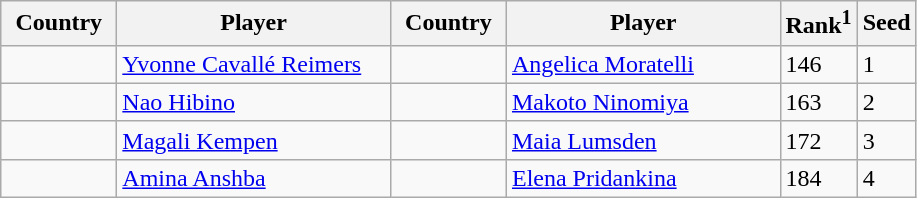<table class="sortable wikitable">
<tr>
<th width="70">Country</th>
<th width="175">Player</th>
<th width="70">Country</th>
<th width="175">Player</th>
<th>Rank<sup>1</sup></th>
<th>Seed</th>
</tr>
<tr>
<td></td>
<td><a href='#'>Yvonne Cavallé Reimers</a></td>
<td></td>
<td><a href='#'>Angelica Moratelli</a></td>
<td>146</td>
<td>1</td>
</tr>
<tr>
<td></td>
<td><a href='#'>Nao Hibino</a></td>
<td></td>
<td><a href='#'>Makoto Ninomiya</a></td>
<td>163</td>
<td>2</td>
</tr>
<tr>
<td></td>
<td><a href='#'>Magali Kempen</a></td>
<td></td>
<td><a href='#'>Maia Lumsden</a></td>
<td>172</td>
<td>3</td>
</tr>
<tr>
<td></td>
<td><a href='#'>Amina Anshba</a></td>
<td></td>
<td><a href='#'>Elena Pridankina</a></td>
<td>184</td>
<td>4</td>
</tr>
</table>
